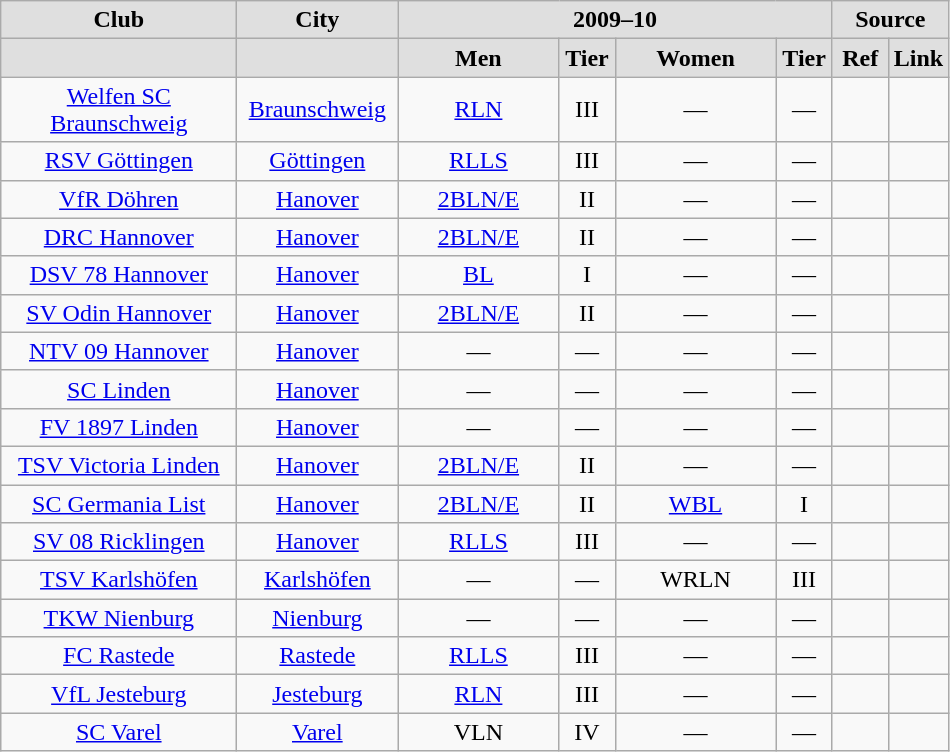<table class="wikitable">
<tr align="center"  bgcolor="#dfdfdf">
<td width="150"><strong>Club</strong></td>
<td width="100"><strong>City</strong></td>
<td width="200" colspan=4><strong>2009–10</strong></td>
<td colspan=2><strong>Source</strong></td>
</tr>
<tr align="center" bgcolor="#dfdfdf">
<td></td>
<td></td>
<td width="100"><strong>Men</strong></td>
<td width="30"><strong>Tier</strong></td>
<td width="100"><strong>Women</strong></td>
<td width="30"><strong>Tier</strong></td>
<td width="30"><strong>Ref</strong></td>
<td width="30"><strong>Link</strong></td>
</tr>
<tr align="center">
<td><a href='#'>Welfen SC Braunschweig</a></td>
<td><a href='#'>Braunschweig</a></td>
<td><a href='#'>RLN</a></td>
<td>III</td>
<td>—</td>
<td>—</td>
<td></td>
<td></td>
</tr>
<tr align="center">
<td><a href='#'>RSV Göttingen</a></td>
<td><a href='#'>Göttingen</a></td>
<td><a href='#'>RLLS</a></td>
<td>III</td>
<td>—</td>
<td>—</td>
<td></td>
<td></td>
</tr>
<tr align="center">
<td><a href='#'>VfR Döhren</a></td>
<td><a href='#'>Hanover</a></td>
<td><a href='#'>2BLN/E</a> </td>
<td>II</td>
<td>—</td>
<td>—</td>
<td></td>
<td></td>
</tr>
<tr align="center">
<td><a href='#'>DRC Hannover</a></td>
<td><a href='#'>Hanover</a></td>
<td><a href='#'>2BLN/E</a></td>
<td>II</td>
<td>—</td>
<td>—</td>
<td></td>
<td></td>
</tr>
<tr align="center">
<td><a href='#'>DSV 78 Hannover</a></td>
<td><a href='#'>Hanover</a></td>
<td><a href='#'>BL</a></td>
<td>I</td>
<td>—</td>
<td>—</td>
<td></td>
<td></td>
</tr>
<tr align="center">
<td><a href='#'>SV Odin Hannover</a></td>
<td><a href='#'>Hanover</a></td>
<td><a href='#'>2BLN/E</a> </td>
<td>II</td>
<td>—</td>
<td>—</td>
<td></td>
<td></td>
</tr>
<tr align="center">
<td><a href='#'>NTV 09 Hannover</a></td>
<td><a href='#'>Hanover</a></td>
<td>—</td>
<td>—</td>
<td>—</td>
<td>—</td>
<td></td>
<td></td>
</tr>
<tr align="center">
<td><a href='#'>SC Linden</a></td>
<td><a href='#'>Hanover</a></td>
<td>—</td>
<td>—</td>
<td>—</td>
<td>—</td>
<td></td>
<td></td>
</tr>
<tr align="center">
<td><a href='#'>FV 1897 Linden</a></td>
<td><a href='#'>Hanover</a></td>
<td>—</td>
<td>—</td>
<td>—</td>
<td>—</td>
<td></td>
<td></td>
</tr>
<tr align="center">
<td><a href='#'>TSV Victoria Linden</a></td>
<td><a href='#'>Hanover</a></td>
<td><a href='#'>2BLN/E</a></td>
<td>II</td>
<td>—</td>
<td>—</td>
<td></td>
<td></td>
</tr>
<tr align="center">
<td><a href='#'>SC Germania List</a></td>
<td><a href='#'>Hanover</a></td>
<td><a href='#'>2BLN/E</a></td>
<td>II</td>
<td><a href='#'>WBL</a></td>
<td>I</td>
<td></td>
<td></td>
</tr>
<tr align="center">
<td><a href='#'>SV 08 Ricklingen</a></td>
<td><a href='#'>Hanover</a></td>
<td><a href='#'>RLLS</a> </td>
<td>III</td>
<td>—</td>
<td>—</td>
<td></td>
<td></td>
</tr>
<tr align="center">
<td><a href='#'>TSV Karlshöfen</a></td>
<td><a href='#'>Karlshöfen</a></td>
<td>—</td>
<td>—</td>
<td>WRLN</td>
<td>III</td>
<td></td>
<td></td>
</tr>
<tr align="center">
<td><a href='#'>TKW Nienburg</a></td>
<td><a href='#'>Nienburg</a></td>
<td>—</td>
<td>—</td>
<td>—</td>
<td>—</td>
<td></td>
<td></td>
</tr>
<tr align="center">
<td><a href='#'>FC Rastede</a></td>
<td><a href='#'>Rastede</a></td>
<td><a href='#'>RLLS</a></td>
<td>III</td>
<td>—</td>
<td>—</td>
<td></td>
<td></td>
</tr>
<tr align="center">
<td><a href='#'>VfL Jesteburg</a></td>
<td><a href='#'>Jesteburg</a></td>
<td><a href='#'>RLN</a> </td>
<td>III</td>
<td>—</td>
<td>—</td>
<td></td>
<td></td>
</tr>
<tr align="center">
<td><a href='#'>SC Varel</a></td>
<td><a href='#'>Varel</a></td>
<td>VLN</td>
<td>IV</td>
<td>—</td>
<td>—</td>
<td></td>
<td></td>
</tr>
</table>
